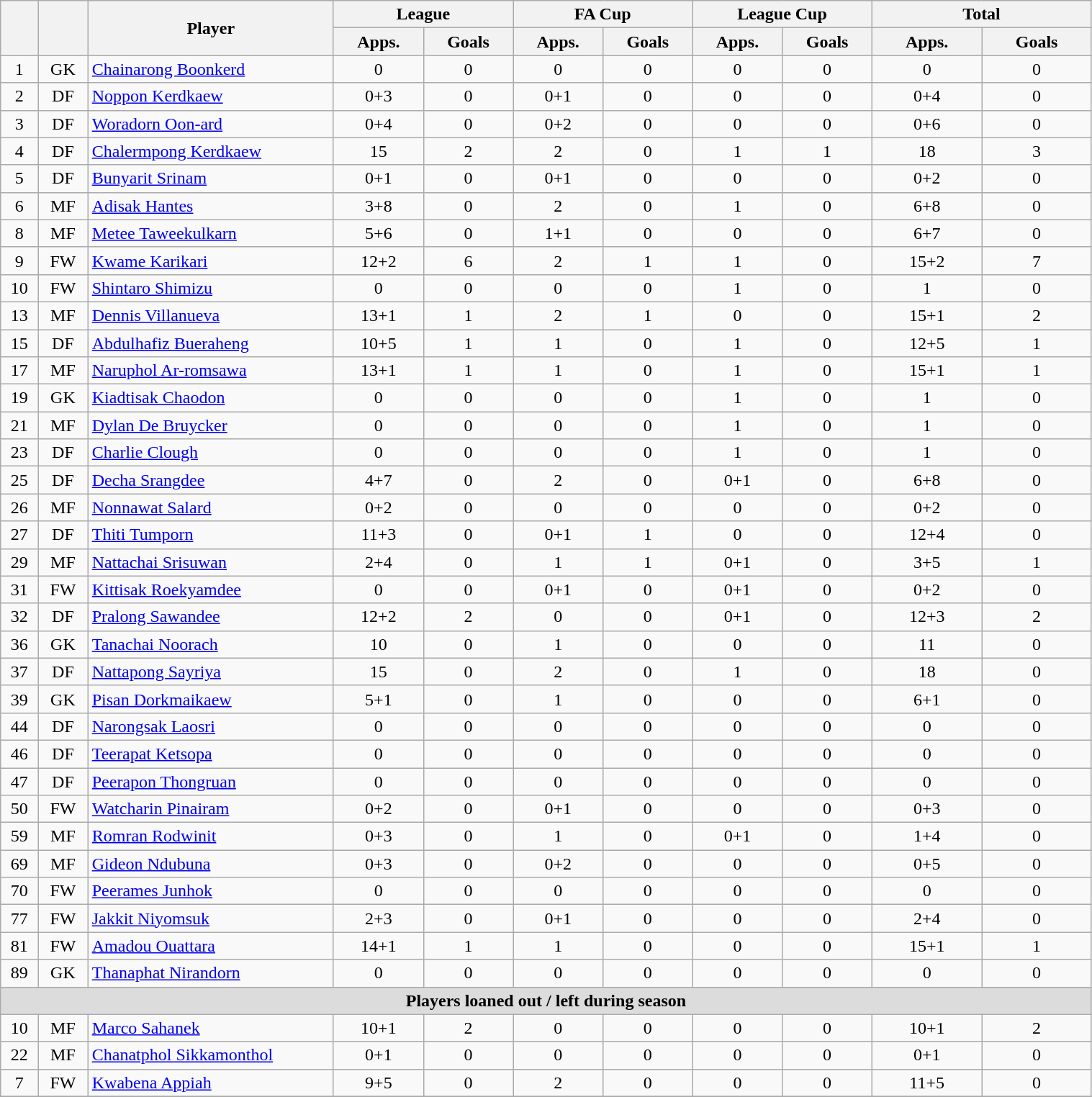<table class="wikitable" style="text-align:center; font-size:100%; width:80%;">
<tr>
<th rowspan=2></th>
<th rowspan=2></th>
<th rowspan=2 width="220">Player</th>
<th colspan=2 width="105">League</th>
<th colspan=2 width="105">FA Cup</th>
<th colspan=2 width="105">League Cup</th>
<th colspan=2 width="130">Total</th>
</tr>
<tr>
<th>Apps.</th>
<th> Goals</th>
<th>Apps.</th>
<th> Goals</th>
<th>Apps.</th>
<th> Goals</th>
<th>Apps.</th>
<th> Goals</th>
</tr>
<tr>
<td>1</td>
<td>GK</td>
<td align="left"> <a href='#'>Chainarong Boonkerd</a></td>
<td>0</td>
<td>0</td>
<td>0</td>
<td>0</td>
<td>0</td>
<td>0</td>
<td>0</td>
<td>0</td>
</tr>
<tr>
<td>2</td>
<td>DF</td>
<td align="left"> <a href='#'>Noppon Kerdkaew</a></td>
<td>0+3</td>
<td>0</td>
<td>0+1</td>
<td>0</td>
<td>0</td>
<td>0</td>
<td>0+4</td>
<td>0</td>
</tr>
<tr>
<td>3</td>
<td>DF</td>
<td align="left"> <a href='#'>Woradorn Oon-ard</a></td>
<td>0+4</td>
<td>0</td>
<td>0+2</td>
<td>0</td>
<td>0</td>
<td>0</td>
<td>0+6</td>
<td>0</td>
</tr>
<tr>
<td>4</td>
<td>DF</td>
<td align="left"> <a href='#'>Chalermpong Kerdkaew</a></td>
<td>15</td>
<td>2</td>
<td>2</td>
<td>0</td>
<td>1</td>
<td>1</td>
<td>18</td>
<td>3</td>
</tr>
<tr>
<td>5</td>
<td>DF</td>
<td align="left"> <a href='#'>Bunyarit Srinam</a></td>
<td>0+1</td>
<td>0</td>
<td>0+1</td>
<td>0</td>
<td>0</td>
<td>0</td>
<td>0+2</td>
<td>0</td>
</tr>
<tr>
<td>6</td>
<td>MF</td>
<td align="left"> <a href='#'>Adisak Hantes</a></td>
<td>3+8</td>
<td>0</td>
<td>2</td>
<td>0</td>
<td>1</td>
<td>0</td>
<td>6+8</td>
<td>0</td>
</tr>
<tr>
<td>8</td>
<td>MF</td>
<td align="left"> <a href='#'>Metee Taweekulkarn</a></td>
<td>5+6</td>
<td>0</td>
<td>1+1</td>
<td>0</td>
<td>0</td>
<td>0</td>
<td>6+7</td>
<td>0</td>
</tr>
<tr>
<td>9</td>
<td>FW</td>
<td align="left"> <a href='#'>Kwame Karikari</a></td>
<td>12+2</td>
<td>6</td>
<td>2</td>
<td>1</td>
<td>1</td>
<td>0</td>
<td>15+2</td>
<td>7</td>
</tr>
<tr>
<td>10</td>
<td>FW</td>
<td align="left"> <a href='#'>Shintaro Shimizu</a></td>
<td>0</td>
<td>0</td>
<td>0</td>
<td>0</td>
<td>1</td>
<td>0</td>
<td>1</td>
<td>0</td>
</tr>
<tr>
<td>13</td>
<td>MF</td>
<td align="left"> <a href='#'>Dennis Villanueva</a></td>
<td>13+1</td>
<td>1</td>
<td>2</td>
<td>1</td>
<td>0</td>
<td>0</td>
<td>15+1</td>
<td>2</td>
</tr>
<tr>
<td>15</td>
<td>DF</td>
<td align="left"> <a href='#'>Abdulhafiz Bueraheng</a></td>
<td>10+5</td>
<td>1</td>
<td>1</td>
<td>0</td>
<td>1</td>
<td>0</td>
<td>12+5</td>
<td>1</td>
</tr>
<tr>
<td>17</td>
<td>MF</td>
<td align="left"> <a href='#'>Naruphol Ar-romsawa</a></td>
<td>13+1</td>
<td>1</td>
<td>1</td>
<td>0</td>
<td>1</td>
<td>0</td>
<td>15+1</td>
<td>1</td>
</tr>
<tr>
<td>19</td>
<td>GK</td>
<td align="left"> <a href='#'>Kiadtisak Chaodon</a></td>
<td>0</td>
<td>0</td>
<td>0</td>
<td>0</td>
<td>1</td>
<td>0</td>
<td>1</td>
<td>0</td>
</tr>
<tr>
<td>21</td>
<td>MF</td>
<td align="left"> <a href='#'>Dylan De Bruycker</a></td>
<td>0</td>
<td>0</td>
<td>0</td>
<td>0</td>
<td>1</td>
<td>0</td>
<td>1</td>
<td>0</td>
</tr>
<tr>
<td>23</td>
<td>DF</td>
<td align="left"> <a href='#'>Charlie Clough</a></td>
<td>0</td>
<td>0</td>
<td>0</td>
<td>0</td>
<td>1</td>
<td>0</td>
<td>1</td>
<td>0</td>
</tr>
<tr>
<td>25</td>
<td>DF</td>
<td align="left"> <a href='#'>Decha Srangdee</a></td>
<td>4+7</td>
<td>0</td>
<td>2</td>
<td>0</td>
<td>0+1</td>
<td>0</td>
<td>6+8</td>
<td>0</td>
</tr>
<tr>
<td>26</td>
<td>MF</td>
<td align="left"> <a href='#'>Nonnawat Salard</a></td>
<td>0+2</td>
<td>0</td>
<td>0</td>
<td>0</td>
<td>0</td>
<td>0</td>
<td>0+2</td>
<td>0</td>
</tr>
<tr>
<td>27</td>
<td>DF</td>
<td align="left"> <a href='#'>Thiti Tumporn</a></td>
<td>11+3</td>
<td>0</td>
<td>0+1</td>
<td>1</td>
<td>0</td>
<td>0</td>
<td>12+4</td>
<td>0</td>
</tr>
<tr>
<td>29</td>
<td>MF</td>
<td align="left"> <a href='#'>Nattachai Srisuwan</a></td>
<td>2+4</td>
<td>0</td>
<td>1</td>
<td>1</td>
<td>0+1</td>
<td>0</td>
<td>3+5</td>
<td>1</td>
</tr>
<tr>
<td>31</td>
<td>FW</td>
<td align="left"> <a href='#'>Kittisak Roekyamdee</a></td>
<td>0</td>
<td>0</td>
<td>0+1</td>
<td>0</td>
<td>0+1</td>
<td>0</td>
<td>0+2</td>
<td>0</td>
</tr>
<tr>
<td>32</td>
<td>DF</td>
<td align="left"> <a href='#'>Pralong Sawandee</a></td>
<td>12+2</td>
<td>2</td>
<td>0</td>
<td>0</td>
<td>0+1</td>
<td>0</td>
<td>12+3</td>
<td>2</td>
</tr>
<tr>
<td>36</td>
<td>GK</td>
<td align="left"> 	<a href='#'>Tanachai Noorach</a></td>
<td>10</td>
<td>0</td>
<td>1</td>
<td>0</td>
<td>0</td>
<td>0</td>
<td>11</td>
<td>0</td>
</tr>
<tr>
<td>37</td>
<td>DF</td>
<td align="left"> <a href='#'>Nattapong Sayriya</a></td>
<td>15</td>
<td>0</td>
<td>2</td>
<td>0</td>
<td>1</td>
<td>0</td>
<td>18</td>
<td>0</td>
</tr>
<tr>
<td>39</td>
<td>GK</td>
<td align="left"> <a href='#'>Pisan Dorkmaikaew</a></td>
<td>5+1</td>
<td>0</td>
<td>1</td>
<td>0</td>
<td>0</td>
<td>0</td>
<td>6+1</td>
<td>0</td>
</tr>
<tr>
<td>44</td>
<td>DF</td>
<td align="left"> <a href='#'>Narongsak Laosri</a></td>
<td>0</td>
<td>0</td>
<td>0</td>
<td>0</td>
<td>0</td>
<td>0</td>
<td>0</td>
<td>0</td>
</tr>
<tr>
<td>46</td>
<td>DF</td>
<td align="left"> <a href='#'>Teerapat Ketsopa</a></td>
<td>0</td>
<td>0</td>
<td>0</td>
<td>0</td>
<td>0</td>
<td>0</td>
<td>0</td>
<td>0</td>
</tr>
<tr>
<td>47</td>
<td>DF</td>
<td align="left"> <a href='#'>Peerapon Thongruan</a></td>
<td>0</td>
<td>0</td>
<td>0</td>
<td>0</td>
<td>0</td>
<td>0</td>
<td>0</td>
<td>0</td>
</tr>
<tr>
<td>50</td>
<td>FW</td>
<td align="left"> <a href='#'>Watcharin Pinairam</a></td>
<td>0+2</td>
<td>0</td>
<td>0+1</td>
<td>0</td>
<td>0</td>
<td>0</td>
<td>0+3</td>
<td>0</td>
</tr>
<tr>
<td>59</td>
<td>MF</td>
<td align="left"> <a href='#'>Romran Rodwinit</a></td>
<td>0+3</td>
<td>0</td>
<td>1</td>
<td>0</td>
<td>0+1</td>
<td>0</td>
<td>1+4</td>
<td>0</td>
</tr>
<tr>
<td>69</td>
<td>MF</td>
<td align="left"> <a href='#'>Gideon Ndubuna</a></td>
<td>0+3</td>
<td>0</td>
<td>0+2</td>
<td>0</td>
<td>0</td>
<td>0</td>
<td>0+5</td>
<td>0</td>
</tr>
<tr>
<td>70</td>
<td>FW</td>
<td align="left"> <a href='#'>Peerames Junhok</a></td>
<td>0</td>
<td>0</td>
<td>0</td>
<td>0</td>
<td>0</td>
<td>0</td>
<td>0</td>
<td>0</td>
</tr>
<tr>
<td>77</td>
<td>FW</td>
<td align="left"> <a href='#'>Jakkit Niyomsuk</a></td>
<td>2+3</td>
<td>0</td>
<td>0+1</td>
<td>0</td>
<td>0</td>
<td>0</td>
<td>2+4</td>
<td>0</td>
</tr>
<tr>
<td>81</td>
<td>FW</td>
<td align="left"> <a href='#'>Amadou Ouattara</a></td>
<td>14+1</td>
<td>1</td>
<td>1</td>
<td>0</td>
<td>0</td>
<td>0</td>
<td>15+1</td>
<td>1</td>
</tr>
<tr>
<td>89</td>
<td>GK</td>
<td align="left"> <a href='#'>Thanaphat Nirandorn</a></td>
<td>0</td>
<td>0</td>
<td>0</td>
<td>0</td>
<td>0</td>
<td>0</td>
<td>0</td>
<td>0</td>
</tr>
<tr>
<th colspan="15" style="background:#dcdcdc; text-align:center;">Players loaned out / left during season</th>
</tr>
<tr>
<td>10</td>
<td>MF</td>
<td align="left"> <a href='#'>Marco Sahanek</a></td>
<td>10+1</td>
<td>2</td>
<td>0</td>
<td>0</td>
<td>0</td>
<td>0</td>
<td>10+1</td>
<td>2</td>
</tr>
<tr>
<td>22</td>
<td>MF</td>
<td align="left"> <a href='#'>Chanatphol Sikkamonthol</a></td>
<td>0+1</td>
<td>0</td>
<td>0</td>
<td>0</td>
<td>0</td>
<td>0</td>
<td>0+1</td>
<td>0</td>
</tr>
<tr>
<td>7</td>
<td>FW</td>
<td align="left"> <a href='#'>Kwabena Appiah</a></td>
<td>9+5</td>
<td>0</td>
<td>2</td>
<td>0</td>
<td>0</td>
<td>0</td>
<td>11+5</td>
<td>0</td>
</tr>
<tr>
</tr>
</table>
